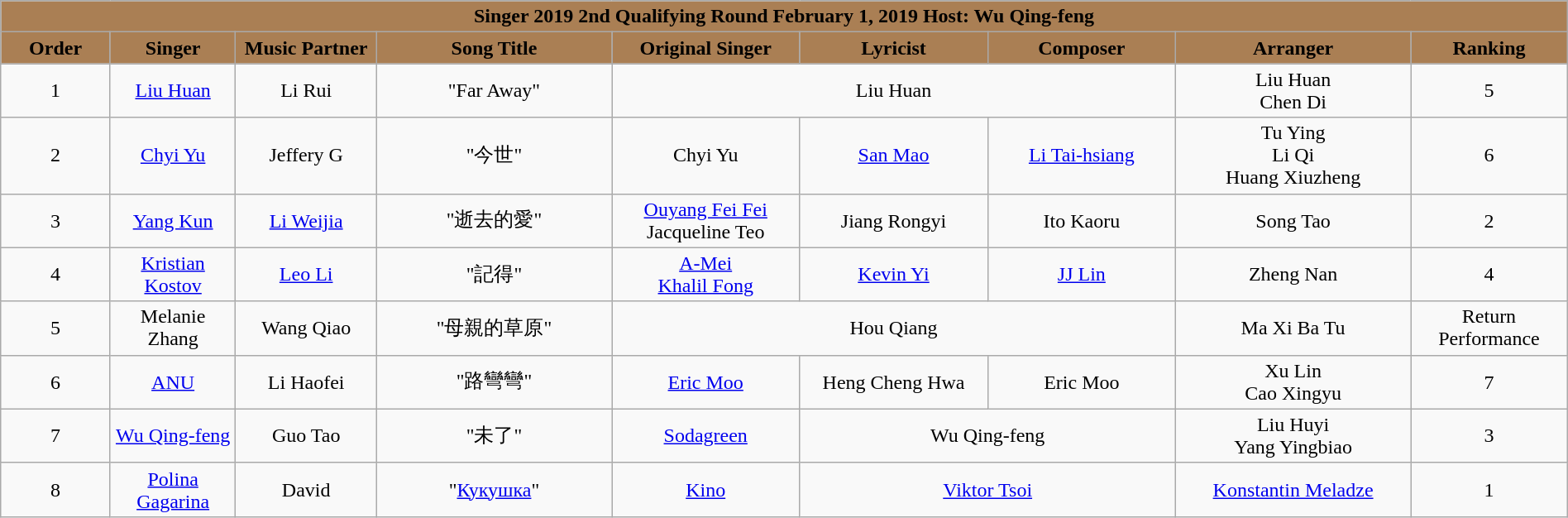<table class="wikitable sortable mw-collapsible" width="100%" style="text-align:center">
<tr align=center style="background:#AA7F54">
<td colspan="9"><div><strong>Singer 2019 2nd Qualifying Round February 1, 2019 Host: Wu Qing-feng</strong></div></td>
</tr>
<tr style="background:#AA7F54">
<td style="width:7%"><strong>Order</strong></td>
<td style="width:8%"><strong>Singer</strong></td>
<td style="width:9%"><strong>Music Partner</strong></td>
<td style="width:15%"><strong>Song Title</strong></td>
<td style="width:12%"><strong>Original Singer</strong></td>
<td style="width:12% "><strong>Lyricist</strong></td>
<td style="width:12%"><strong>Composer</strong></td>
<td style="width:15%"><strong>Arranger</strong></td>
<td style="width:10%"><strong>Ranking</strong></td>
</tr>
<tr>
<td>1</td>
<td><a href='#'>Liu Huan</a></td>
<td>Li Rui</td>
<td>"Far Away"</td>
<td colspan="3">Liu Huan</td>
<td>Liu Huan<br>Chen Di</td>
<td>5</td>
</tr>
<tr>
<td>2</td>
<td><a href='#'>Chyi Yu</a></td>
<td>Jeffery G</td>
<td>"今世"</td>
<td>Chyi Yu</td>
<td><a href='#'>San Mao</a></td>
<td><a href='#'>Li Tai-hsiang</a></td>
<td>Tu Ying<br>Li Qi<br>Huang Xiuzheng</td>
<td>6</td>
</tr>
<tr>
<td>3</td>
<td><a href='#'>Yang Kun</a></td>
<td><a href='#'>Li Weijia</a></td>
<td>"逝去的愛"</td>
<td><a href='#'>Ouyang Fei Fei</a><br>Jacqueline Teo</td>
<td>Jiang Rongyi</td>
<td>Ito Kaoru</td>
<td>Song Tao</td>
<td>2</td>
</tr>
<tr>
<td>4</td>
<td><a href='#'>Kristian Kostov</a></td>
<td><a href='#'>Leo Li</a></td>
<td>"記得"</td>
<td><a href='#'>A-Mei</a><br><a href='#'>Khalil Fong</a></td>
<td><a href='#'>Kevin Yi</a></td>
<td><a href='#'>JJ Lin</a></td>
<td>Zheng Nan</td>
<td>4</td>
</tr>
<tr>
<td>5</td>
<td>Melanie Zhang</td>
<td>Wang Qiao</td>
<td>"母親的草原"</td>
<td colspan="3">Hou Qiang</td>
<td>Ma Xi Ba Tu</td>
<td>Return Performance</td>
</tr>
<tr>
<td>6</td>
<td><a href='#'>ANU</a></td>
<td>Li Haofei</td>
<td>"路彎彎"</td>
<td><a href='#'>Eric Moo</a></td>
<td>Heng Cheng Hwa</td>
<td>Eric Moo</td>
<td>Xu Lin<br>Cao Xingyu</td>
<td>7</td>
</tr>
<tr>
<td>7</td>
<td><a href='#'>Wu Qing-feng</a></td>
<td>Guo Tao</td>
<td>"未了"</td>
<td><a href='#'>Sodagreen</a></td>
<td colspan="2">Wu Qing-feng</td>
<td>Liu Huyi<br>Yang Yingbiao</td>
<td>3</td>
</tr>
<tr>
<td>8</td>
<td><a href='#'>Polina Gagarina</a></td>
<td>David</td>
<td>"<a href='#'>Кукушка</a>"</td>
<td><a href='#'>Kino</a></td>
<td colspan="2"><a href='#'>Viktor Tsoi</a></td>
<td><a href='#'>Konstantin Meladze</a></td>
<td>1</td>
</tr>
</table>
